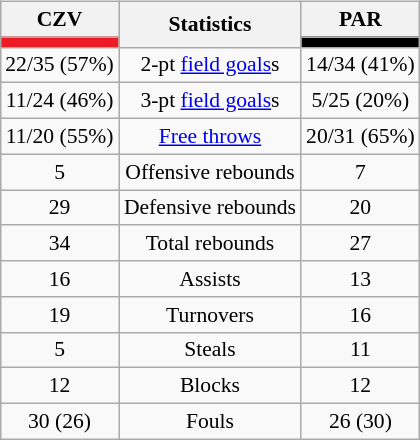<table style="width:100%;">
<tr>
<td valign=top align=right width=33%><br>













</td>
<td style="vertical-align:top; align:center; width:33%;"><br><table style="width:100%;">
<tr>
<td style="width=50%;"></td>
<td></td>
<td style="width=50%;"></td>
</tr>
</table>
<table class="wikitable" style="font-size:90%; text-align:center; margin:auto;" align=center>
<tr>
<th>CZV</th>
<th rowspan=2>Statistics</th>
<th>PAR</th>
</tr>
<tr>
<td style="background:#EC1C24;"></td>
<td style="background:#000000;"></td>
</tr>
<tr>
<td>22/35 (57%)</td>
<td>2-pt <a href='#'>field goals</a>s</td>
<td>14/34 (41%)</td>
</tr>
<tr>
<td>11/24 (46%)</td>
<td>3-pt <a href='#'>field goals</a>s</td>
<td>5/25 (20%)</td>
</tr>
<tr>
<td>11/20 (55%)</td>
<td><a href='#'>Free throws</a></td>
<td>20/31 (65%)</td>
</tr>
<tr>
<td>5</td>
<td>Offensive rebounds</td>
<td>7</td>
</tr>
<tr>
<td>29</td>
<td>Defensive rebounds</td>
<td>20</td>
</tr>
<tr>
<td>34</td>
<td>Total rebounds</td>
<td>27</td>
</tr>
<tr>
<td>16</td>
<td>Assists</td>
<td>13</td>
</tr>
<tr>
<td>19</td>
<td>Turnovers</td>
<td>16</td>
</tr>
<tr>
<td>5</td>
<td>Steals</td>
<td>11</td>
</tr>
<tr>
<td>12</td>
<td>Blocks</td>
<td>12</td>
</tr>
<tr>
<td>30 (26)</td>
<td>Fouls</td>
<td>26 (30)</td>
</tr>
</table>
</td>
<td style="vertical-align:top; align:left; width:33%;"><br>













</td>
</tr>
</table>
